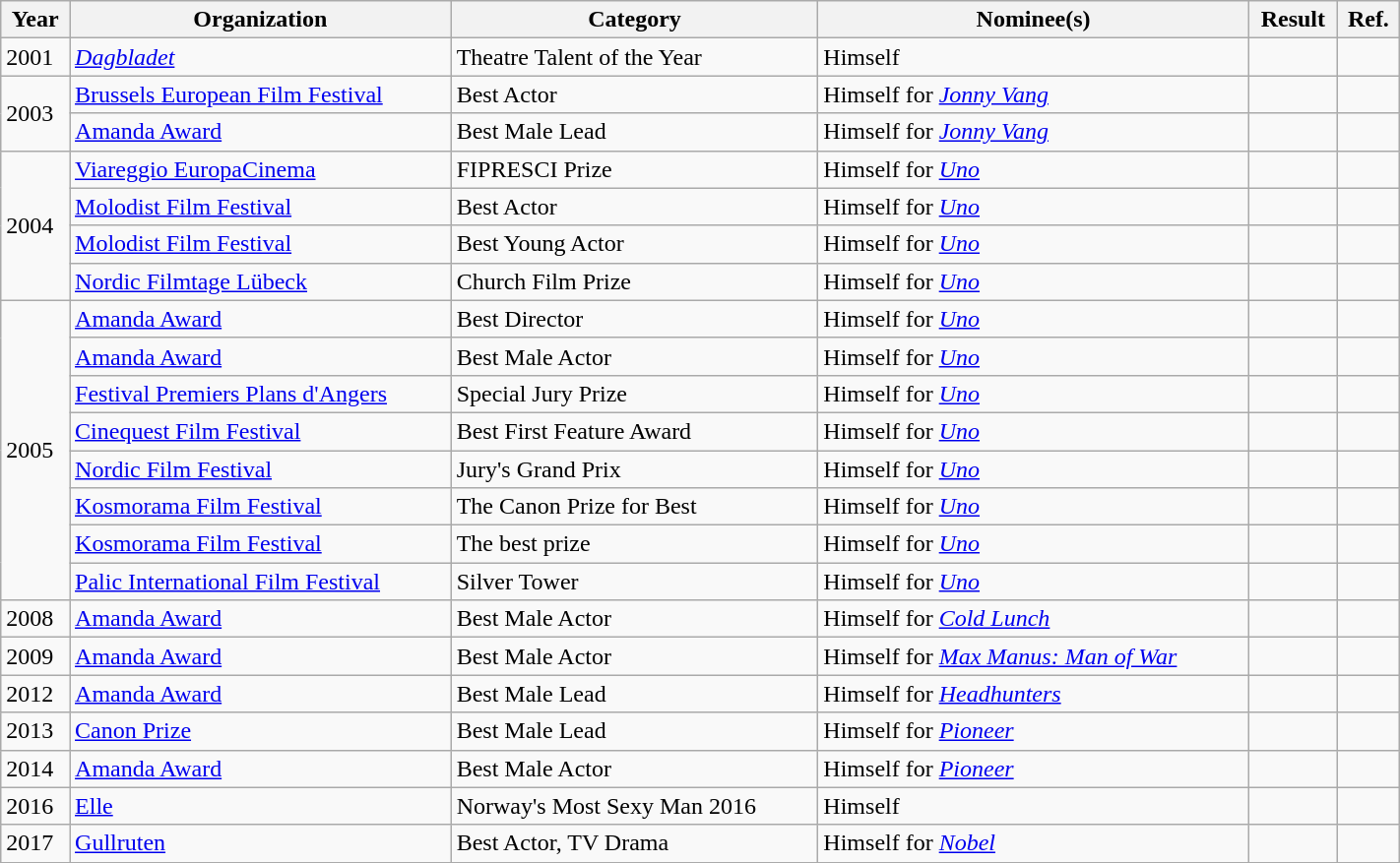<table class="wikitable" width="75%">
<tr>
<th>Year</th>
<th>Organization</th>
<th>Category</th>
<th>Nominee(s)</th>
<th>Result</th>
<th>Ref.</th>
</tr>
<tr>
<td rowspan="1">2001</td>
<td><em><a href='#'>Dagbladet</a></em></td>
<td>Theatre Talent of the Year</td>
<td>Himself</td>
<td></td>
<td></td>
</tr>
<tr>
<td rowspan="2">2003</td>
<td><a href='#'>Brussels European Film Festival</a></td>
<td>Best Actor</td>
<td>Himself for <em><a href='#'>Jonny Vang</a></em></td>
<td></td>
<td></td>
</tr>
<tr>
<td><a href='#'>Amanda Award</a></td>
<td>Best Male Lead</td>
<td>Himself for <em><a href='#'>Jonny Vang</a></em></td>
<td></td>
<td></td>
</tr>
<tr>
<td rowspan="4">2004</td>
<td><a href='#'>Viareggio EuropaCinema</a></td>
<td>FIPRESCI Prize</td>
<td>Himself for <em><a href='#'>Uno</a></em></td>
<td></td>
<td></td>
</tr>
<tr>
<td><a href='#'>Molodist Film Festival</a></td>
<td>Best Actor</td>
<td>Himself for <em><a href='#'>Uno</a></em></td>
<td></td>
<td></td>
</tr>
<tr>
<td><a href='#'>Molodist Film Festival</a></td>
<td>Best Young Actor</td>
<td>Himself for <em><a href='#'>Uno</a></em></td>
<td></td>
<td></td>
</tr>
<tr>
<td><a href='#'>Nordic Filmtage Lübeck</a></td>
<td>Church Film Prize</td>
<td>Himself for <em><a href='#'>Uno</a></em></td>
<td></td>
<td></td>
</tr>
<tr>
<td rowspan="8">2005</td>
<td><a href='#'>Amanda Award</a></td>
<td>Best Director</td>
<td>Himself for <em><a href='#'>Uno</a></em></td>
<td></td>
<td></td>
</tr>
<tr>
<td><a href='#'>Amanda Award</a></td>
<td>Best Male Actor</td>
<td>Himself for <em><a href='#'>Uno</a></em></td>
<td></td>
<td></td>
</tr>
<tr>
<td><a href='#'>Festival Premiers Plans d'Angers</a></td>
<td>Special Jury Prize</td>
<td>Himself for <em><a href='#'>Uno</a></em></td>
<td></td>
<td></td>
</tr>
<tr>
<td><a href='#'>Cinequest Film Festival</a></td>
<td>Best First Feature Award</td>
<td>Himself for <em><a href='#'>Uno</a></em></td>
<td></td>
<td></td>
</tr>
<tr>
<td><a href='#'>Nordic Film Festival</a></td>
<td>Jury's Grand Prix</td>
<td>Himself for <em><a href='#'>Uno</a></em></td>
<td></td>
<td></td>
</tr>
<tr>
<td><a href='#'>Kosmorama Film Festival</a></td>
<td>The Canon Prize for Best</td>
<td>Himself for <em><a href='#'>Uno</a></em></td>
<td></td>
<td></td>
</tr>
<tr>
<td><a href='#'>Kosmorama Film Festival</a></td>
<td>The best prize</td>
<td>Himself for <em><a href='#'>Uno</a></em></td>
<td></td>
<td></td>
</tr>
<tr>
<td><a href='#'>Palic International Film Festival</a></td>
<td>Silver Tower</td>
<td>Himself for <em><a href='#'>Uno</a></em></td>
<td></td>
<td></td>
</tr>
<tr>
<td>2008</td>
<td><a href='#'>Amanda Award</a></td>
<td>Best Male Actor</td>
<td>Himself for <em><a href='#'>Cold Lunch</a></em></td>
<td></td>
<td></td>
</tr>
<tr>
<td>2009</td>
<td><a href='#'>Amanda Award</a></td>
<td>Best Male Actor</td>
<td>Himself for <em><a href='#'>Max Manus: Man of War</a></em></td>
<td></td>
<td></td>
</tr>
<tr>
<td>2012</td>
<td><a href='#'>Amanda Award</a></td>
<td>Best Male Lead</td>
<td>Himself for <em><a href='#'>Headhunters</a></em></td>
<td></td>
<td></td>
</tr>
<tr>
<td>2013</td>
<td><a href='#'>Canon Prize</a></td>
<td>Best Male Lead</td>
<td>Himself for <em><a href='#'>Pioneer</a></em></td>
<td></td>
<td></td>
</tr>
<tr>
<td>2014</td>
<td><a href='#'>Amanda Award</a></td>
<td>Best Male Actor</td>
<td>Himself for <em><a href='#'>Pioneer</a></em></td>
<td></td>
<td></td>
</tr>
<tr>
<td>2016</td>
<td><a href='#'>Elle</a></td>
<td>Norway's Most Sexy Man 2016</td>
<td>Himself</td>
<td></td>
<td></td>
</tr>
<tr>
<td>2017</td>
<td><a href='#'>Gullruten</a></td>
<td>Best Actor, TV Drama</td>
<td>Himself for <em><a href='#'>Nobel</a></em></td>
<td></td>
<td></td>
</tr>
</table>
